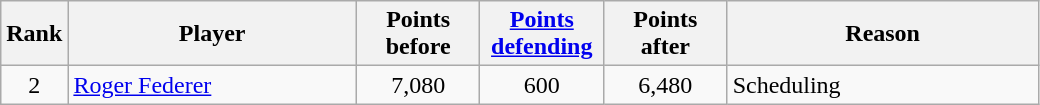<table class="wikitable sortable">
<tr>
<th style="width:30px;">Rank</th>
<th style="width:185px;">Player</th>
<th style="width:75px;">Points before</th>
<th style="width:75px;"><a href='#'>Points defending</a></th>
<th style="width:75px;">Points after</th>
<th style="width:200px;">Reason</th>
</tr>
<tr>
<td style="text-align:center;">2</td>
<td> <a href='#'>Roger Federer</a></td>
<td style="text-align:center;">7,080</td>
<td style="text-align:center;">600</td>
<td style="text-align:center;">6,480</td>
<td align="left">Scheduling</td>
</tr>
</table>
